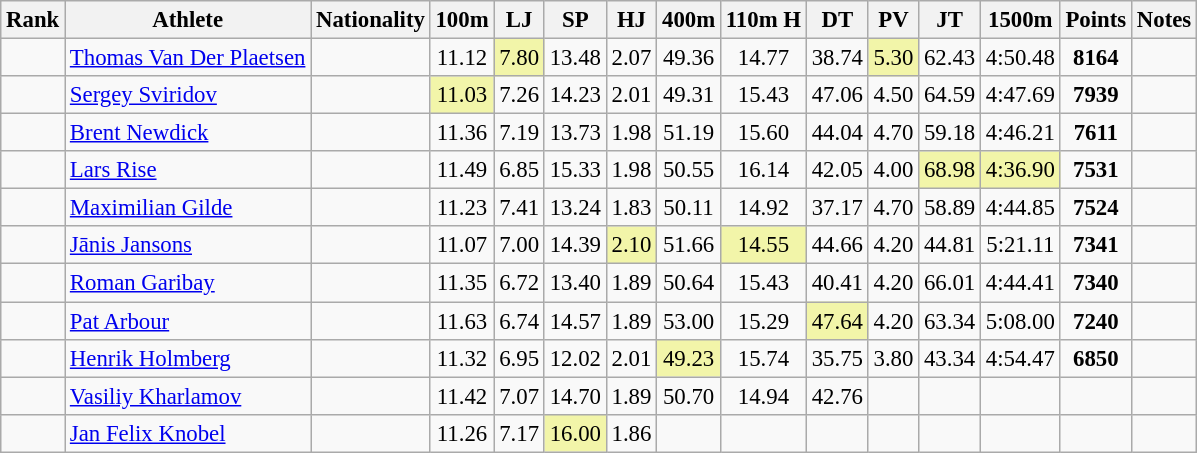<table class="wikitable sortable" style=" text-align:center; font-size:95%;">
<tr>
<th>Rank</th>
<th>Athlete</th>
<th>Nationality</th>
<th>100m</th>
<th>LJ</th>
<th>SP</th>
<th>HJ</th>
<th>400m</th>
<th>110m H</th>
<th>DT</th>
<th>PV</th>
<th>JT</th>
<th>1500m</th>
<th>Points</th>
<th>Notes</th>
</tr>
<tr>
<td></td>
<td align=left><a href='#'>Thomas Van Der Plaetsen</a></td>
<td align=left></td>
<td>11.12</td>
<td bgcolor=#F2F5A9>7.80</td>
<td>13.48</td>
<td>2.07</td>
<td>49.36</td>
<td>14.77</td>
<td>38.74</td>
<td bgcolor=#F2F5A9>5.30</td>
<td>62.43</td>
<td>4:50.48</td>
<td><strong>8164</strong></td>
<td></td>
</tr>
<tr>
<td></td>
<td align=left><a href='#'>Sergey Sviridov</a></td>
<td align=left></td>
<td bgcolor=#F2F5A9>11.03</td>
<td>7.26</td>
<td>14.23</td>
<td>2.01</td>
<td>49.31</td>
<td>15.43</td>
<td>47.06</td>
<td>4.50</td>
<td>64.59</td>
<td>4:47.69</td>
<td><strong>7939</strong></td>
<td></td>
</tr>
<tr>
<td></td>
<td align=left><a href='#'>Brent Newdick</a></td>
<td align=left></td>
<td>11.36</td>
<td>7.19</td>
<td>13.73</td>
<td>1.98</td>
<td>51.19</td>
<td>15.60</td>
<td>44.04</td>
<td>4.70</td>
<td>59.18</td>
<td>4:46.21</td>
<td><strong>7611</strong></td>
<td></td>
</tr>
<tr>
<td></td>
<td align=left><a href='#'>Lars Rise</a></td>
<td align=left></td>
<td>11.49</td>
<td>6.85</td>
<td>15.33</td>
<td>1.98</td>
<td>50.55</td>
<td>16.14</td>
<td>42.05</td>
<td>4.00</td>
<td bgcolor=#F2F5A9>68.98</td>
<td bgcolor=#F2F5A9>4:36.90</td>
<td><strong>7531</strong></td>
<td></td>
</tr>
<tr>
<td></td>
<td align=left><a href='#'>Maximilian Gilde</a></td>
<td align=left></td>
<td>11.23</td>
<td>7.41</td>
<td>13.24</td>
<td>1.83</td>
<td>50.11</td>
<td>14.92</td>
<td>37.17</td>
<td>4.70</td>
<td>58.89</td>
<td>4:44.85</td>
<td><strong>7524</strong></td>
<td></td>
</tr>
<tr>
<td></td>
<td align=left><a href='#'>Jānis Jansons</a></td>
<td align=left></td>
<td>11.07</td>
<td>7.00</td>
<td>14.39</td>
<td bgcolor=#F2F5A9>2.10</td>
<td>51.66</td>
<td bgcolor=#F2F5A9>14.55</td>
<td>44.66</td>
<td>4.20</td>
<td>44.81</td>
<td>5:21.11</td>
<td><strong>7341</strong></td>
<td></td>
</tr>
<tr>
<td></td>
<td align=left><a href='#'>Roman Garibay</a></td>
<td align=left></td>
<td>11.35</td>
<td>6.72</td>
<td>13.40</td>
<td>1.89</td>
<td>50.64</td>
<td>15.43</td>
<td>40.41</td>
<td>4.20</td>
<td>66.01</td>
<td>4:44.41</td>
<td><strong>7340</strong></td>
<td></td>
</tr>
<tr>
<td></td>
<td align=left><a href='#'>Pat Arbour</a></td>
<td align=left></td>
<td>11.63</td>
<td>6.74</td>
<td>14.57</td>
<td>1.89</td>
<td>53.00</td>
<td>15.29</td>
<td bgcolor=#F2F5A9>47.64</td>
<td>4.20</td>
<td>63.34</td>
<td>5:08.00</td>
<td><strong>7240</strong></td>
<td></td>
</tr>
<tr>
<td></td>
<td align=left><a href='#'>Henrik Holmberg</a></td>
<td align=left></td>
<td>11.32</td>
<td>6.95</td>
<td>12.02</td>
<td>2.01</td>
<td bgcolor=#F2F5A9>49.23</td>
<td>15.74</td>
<td>35.75</td>
<td>3.80</td>
<td>43.34</td>
<td>4:54.47</td>
<td><strong>6850</strong></td>
<td></td>
</tr>
<tr>
<td></td>
<td align=left><a href='#'>Vasiliy Kharlamov</a></td>
<td align=left></td>
<td>11.42</td>
<td>7.07</td>
<td>14.70</td>
<td>1.89</td>
<td>50.70</td>
<td>14.94</td>
<td>42.76</td>
<td></td>
<td></td>
<td></td>
<td><strong></strong></td>
<td></td>
</tr>
<tr>
<td></td>
<td align=left><a href='#'>Jan Felix Knobel</a></td>
<td align=left></td>
<td>11.26</td>
<td>7.17</td>
<td bgcolor=#F2F5A9>16.00</td>
<td>1.86</td>
<td></td>
<td></td>
<td></td>
<td></td>
<td></td>
<td></td>
<td><strong></strong></td>
<td></td>
</tr>
</table>
